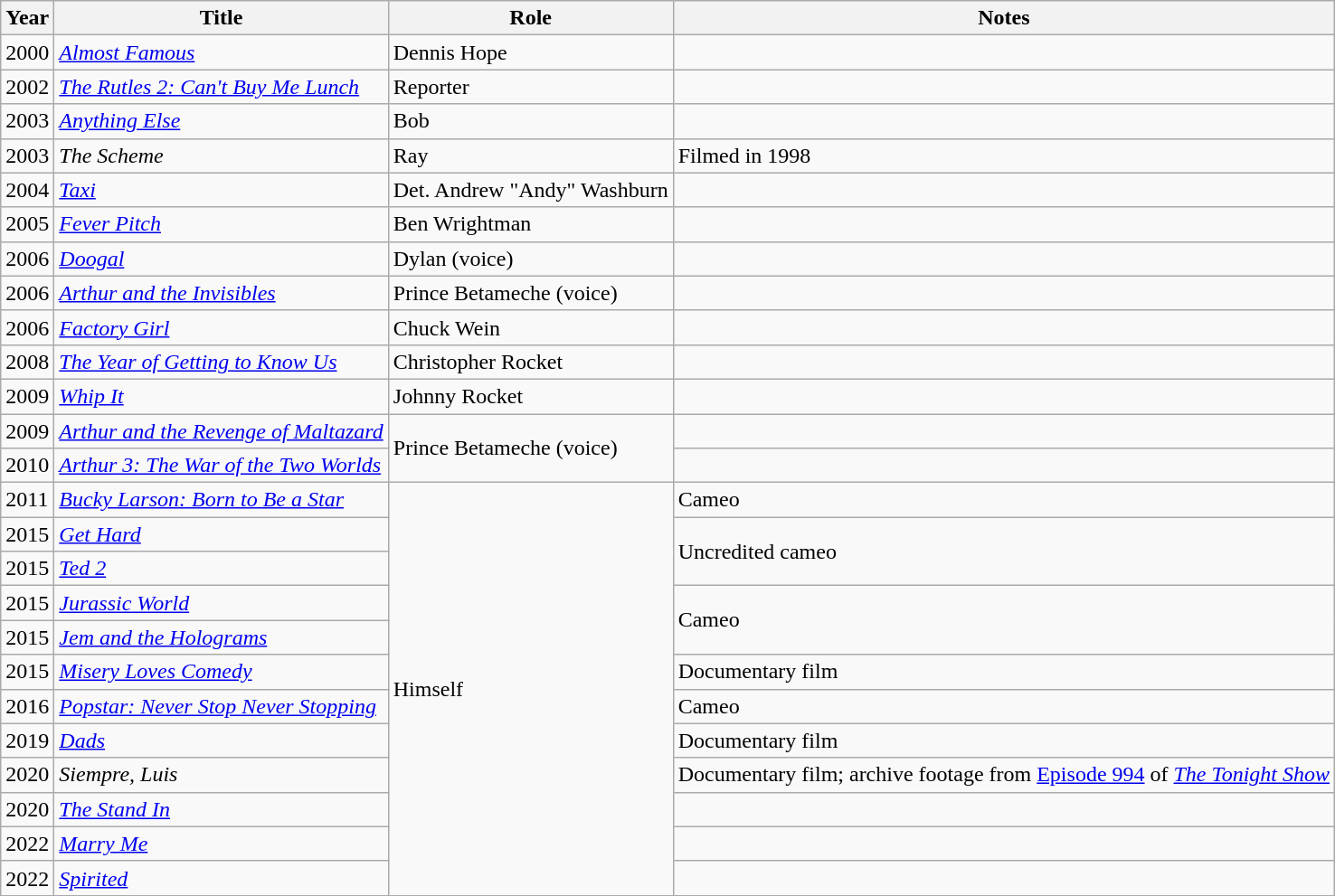<table class="wikitable sortable">
<tr>
<th scope="col">Year</th>
<th scope="col">Title</th>
<th scope="col">Role</th>
<th scope="col" class="unsortable">Notes</th>
</tr>
<tr>
<td>2000</td>
<td><em><a href='#'>Almost Famous</a></em></td>
<td>Dennis Hope</td>
<td></td>
</tr>
<tr>
<td>2002</td>
<td><em><a href='#'>The Rutles 2: Can't Buy Me Lunch</a></em></td>
<td>Reporter</td>
<td></td>
</tr>
<tr>
<td>2003</td>
<td><em><a href='#'>Anything Else</a></em></td>
<td>Bob</td>
<td></td>
</tr>
<tr>
<td>2003</td>
<td><em>The Scheme</em></td>
<td>Ray</td>
<td>Filmed in 1998</td>
</tr>
<tr>
<td>2004</td>
<td><em><a href='#'>Taxi</a></em></td>
<td>Det. Andrew "Andy" Washburn</td>
<td></td>
</tr>
<tr>
<td>2005</td>
<td><em><a href='#'>Fever Pitch</a></em></td>
<td>Ben Wrightman</td>
<td></td>
</tr>
<tr>
<td>2006</td>
<td><em><a href='#'>Doogal</a></em></td>
<td>Dylan (voice)</td>
<td></td>
</tr>
<tr>
<td>2006</td>
<td><em><a href='#'>Arthur and the Invisibles</a></em></td>
<td>Prince Betameche (voice)</td>
<td></td>
</tr>
<tr>
<td>2006</td>
<td><em><a href='#'>Factory Girl</a></em></td>
<td>Chuck Wein</td>
<td></td>
</tr>
<tr>
<td>2008</td>
<td><em><a href='#'>The Year of Getting to Know Us</a></em></td>
<td>Christopher Rocket</td>
<td></td>
</tr>
<tr>
<td>2009</td>
<td><em><a href='#'>Whip It</a></em></td>
<td>Johnny Rocket</td>
<td></td>
</tr>
<tr>
<td>2009</td>
<td><em><a href='#'>Arthur and the Revenge of Maltazard</a></em></td>
<td rowspan="2">Prince Betameche (voice)</td>
<td></td>
</tr>
<tr>
<td>2010</td>
<td><em><a href='#'>Arthur 3: The War of the Two Worlds</a></em></td>
<td></td>
</tr>
<tr>
<td>2011</td>
<td><em><a href='#'>Bucky Larson: Born to Be a Star</a></em></td>
<td rowspan="12">Himself</td>
<td>Cameo</td>
</tr>
<tr>
<td>2015</td>
<td><em><a href='#'>Get Hard</a></em></td>
<td rowspan="2">Uncredited cameo</td>
</tr>
<tr>
<td>2015</td>
<td><em><a href='#'>Ted 2</a></em></td>
</tr>
<tr>
<td>2015</td>
<td><em><a href='#'>Jurassic World</a></em></td>
<td rowspan="2">Cameo</td>
</tr>
<tr>
<td>2015</td>
<td><em><a href='#'>Jem and the Holograms</a></em></td>
</tr>
<tr>
<td>2015</td>
<td><em><a href='#'>Misery Loves Comedy</a></em></td>
<td>Documentary film</td>
</tr>
<tr>
<td>2016</td>
<td><em><a href='#'>Popstar: Never Stop Never Stopping</a></em></td>
<td>Cameo</td>
</tr>
<tr>
<td>2019</td>
<td><em><a href='#'>Dads</a></em></td>
<td>Documentary film</td>
</tr>
<tr>
<td>2020</td>
<td><em>Siempre, Luis</em></td>
<td>Documentary film; archive footage from <a href='#'>Episode 994</a> of <em><a href='#'>The Tonight Show</a></em></td>
</tr>
<tr>
<td>2020</td>
<td><em><a href='#'>The Stand In</a></em></td>
<td></td>
</tr>
<tr>
<td>2022</td>
<td><em><a href='#'>Marry Me</a></em></td>
<td></td>
</tr>
<tr>
<td>2022</td>
<td><em><a href='#'>Spirited</a></em></td>
<td></td>
</tr>
<tr>
</tr>
</table>
